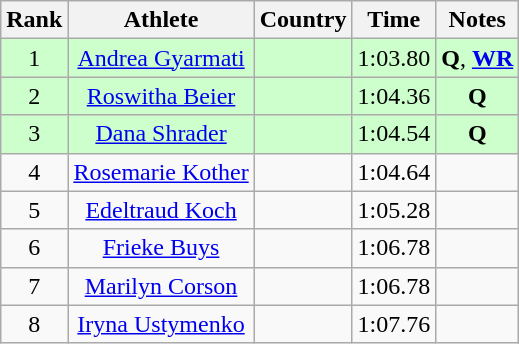<table class="wikitable sortable" style="text-align:center">
<tr>
<th>Rank</th>
<th>Athlete</th>
<th>Country</th>
<th>Time</th>
<th>Notes</th>
</tr>
<tr bgcolor=ccffcc>
<td>1</td>
<td><a href='#'>Andrea Gyarmati</a></td>
<td align=left></td>
<td>1:03.80</td>
<td><strong>Q</strong>, <strong><a href='#'>WR</a></strong></td>
</tr>
<tr bgcolor=ccffcc>
<td>2</td>
<td><a href='#'>Roswitha Beier</a></td>
<td align=left></td>
<td>1:04.36</td>
<td><strong> Q </strong></td>
</tr>
<tr bgcolor=ccffcc>
<td>3</td>
<td><a href='#'>Dana Shrader</a></td>
<td align=left></td>
<td>1:04.54</td>
<td><strong>Q</strong></td>
</tr>
<tr>
<td>4</td>
<td><a href='#'>Rosemarie Kother</a></td>
<td align=left></td>
<td>1:04.64</td>
<td><strong> </strong></td>
</tr>
<tr>
<td>5</td>
<td><a href='#'>Edeltraud Koch</a></td>
<td align=left></td>
<td>1:05.28</td>
<td><strong> </strong></td>
</tr>
<tr>
<td>6</td>
<td><a href='#'>Frieke Buys</a></td>
<td align=left></td>
<td>1:06.78</td>
<td><strong> </strong></td>
</tr>
<tr>
<td>7</td>
<td><a href='#'>Marilyn Corson</a></td>
<td align=left></td>
<td>1:06.78</td>
<td><strong> </strong></td>
</tr>
<tr>
<td>8</td>
<td><a href='#'>Iryna Ustymenko</a></td>
<td align=left></td>
<td>1:07.76</td>
<td><strong> </strong></td>
</tr>
</table>
